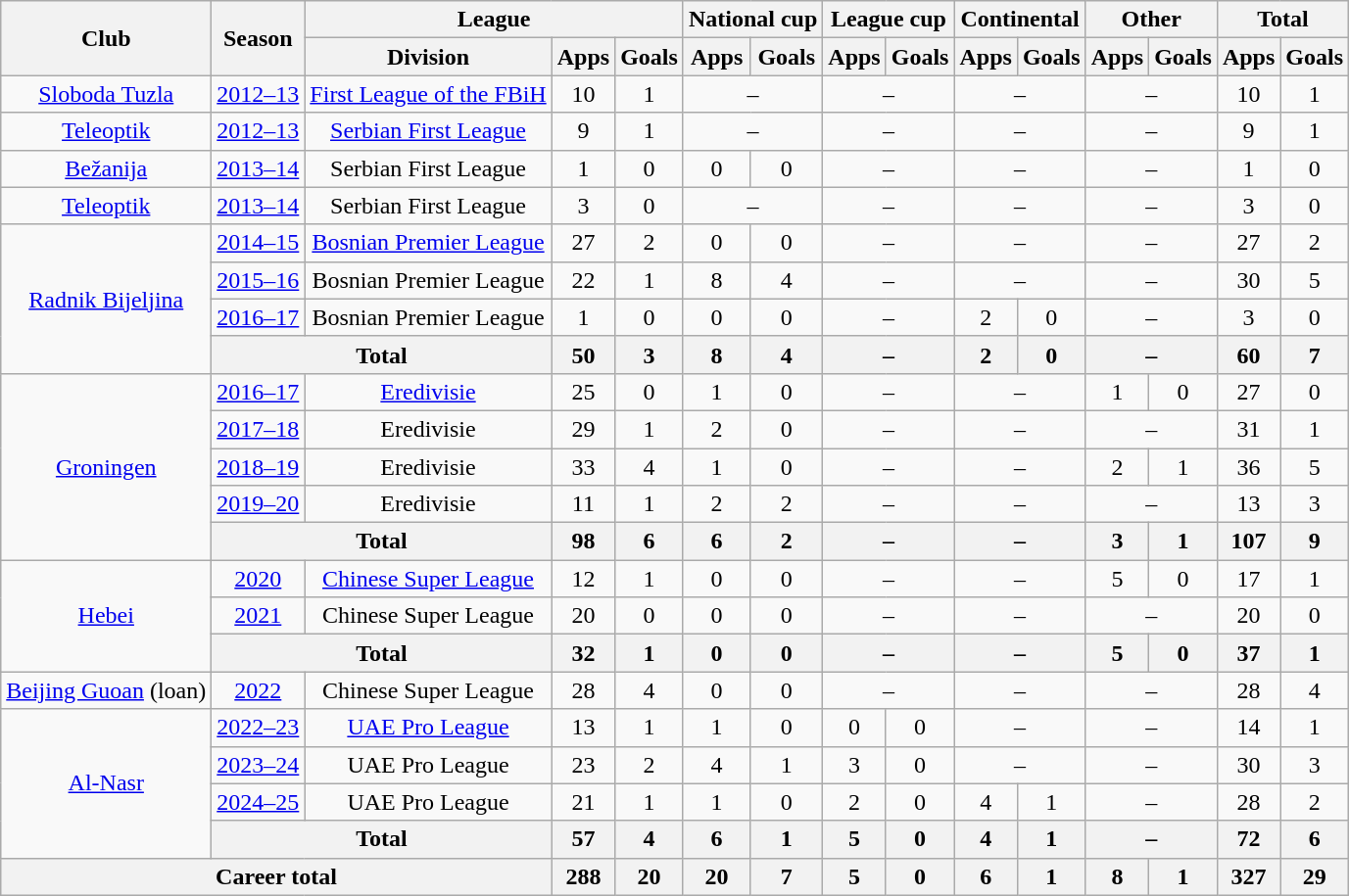<table class="wikitable" style="text-align:center">
<tr>
<th rowspan=2>Club</th>
<th rowspan=2>Season</th>
<th colspan=3>League</th>
<th colspan=2>National cup</th>
<th colspan=2>League cup</th>
<th colspan=2>Continental</th>
<th colspan=2>Other</th>
<th colspan=2>Total</th>
</tr>
<tr>
<th>Division</th>
<th>Apps</th>
<th>Goals</th>
<th>Apps</th>
<th>Goals</th>
<th>Apps</th>
<th>Goals</th>
<th>Apps</th>
<th>Goals</th>
<th>Apps</th>
<th>Goals</th>
<th>Apps</th>
<th>Goals</th>
</tr>
<tr>
<td><a href='#'>Sloboda Tuzla</a></td>
<td><a href='#'>2012–13</a></td>
<td><a href='#'>First League of the FBiH</a></td>
<td>10</td>
<td>1</td>
<td colspan=2>–</td>
<td colspan=2>–</td>
<td colspan=2>–</td>
<td colspan=2>–</td>
<td>10</td>
<td>1</td>
</tr>
<tr>
<td><a href='#'>Teleoptik</a></td>
<td><a href='#'>2012–13</a></td>
<td><a href='#'>Serbian First League</a></td>
<td>9</td>
<td>1</td>
<td colspan=2>–</td>
<td colspan=2>–</td>
<td colspan=2>–</td>
<td colspan=2>–</td>
<td>9</td>
<td>1</td>
</tr>
<tr>
<td><a href='#'>Bežanija</a></td>
<td><a href='#'>2013–14</a></td>
<td>Serbian First League</td>
<td>1</td>
<td>0</td>
<td>0</td>
<td>0</td>
<td colspan=2>–</td>
<td colspan=2>–</td>
<td colspan=2>–</td>
<td>1</td>
<td>0</td>
</tr>
<tr>
<td><a href='#'>Teleoptik</a></td>
<td><a href='#'>2013–14</a></td>
<td>Serbian First League</td>
<td>3</td>
<td>0</td>
<td colspan=2>–</td>
<td colspan=2>–</td>
<td colspan=2>–</td>
<td colspan=2>–</td>
<td>3</td>
<td>0</td>
</tr>
<tr>
<td rowspan=4><a href='#'>Radnik Bijeljina</a></td>
<td><a href='#'>2014–15</a></td>
<td><a href='#'>Bosnian Premier League</a></td>
<td>27</td>
<td>2</td>
<td>0</td>
<td>0</td>
<td colspan=2>–</td>
<td colspan=2>–</td>
<td colspan=2>–</td>
<td>27</td>
<td>2</td>
</tr>
<tr>
<td><a href='#'>2015–16</a></td>
<td>Bosnian Premier League</td>
<td>22</td>
<td>1</td>
<td>8</td>
<td>4</td>
<td colspan=2>–</td>
<td colspan=2>–</td>
<td colspan=2>–</td>
<td>30</td>
<td>5</td>
</tr>
<tr>
<td><a href='#'>2016–17</a></td>
<td>Bosnian Premier League</td>
<td>1</td>
<td>0</td>
<td>0</td>
<td>0</td>
<td colspan=2>–</td>
<td>2</td>
<td>0</td>
<td colspan=2>–</td>
<td>3</td>
<td>0</td>
</tr>
<tr>
<th colspan=2>Total</th>
<th>50</th>
<th>3</th>
<th>8</th>
<th>4</th>
<th colspan=2>–</th>
<th>2</th>
<th>0</th>
<th colspan=2>–</th>
<th>60</th>
<th>7</th>
</tr>
<tr>
<td rowspan=5><a href='#'>Groningen</a></td>
<td><a href='#'>2016–17</a></td>
<td><a href='#'>Eredivisie</a></td>
<td>25</td>
<td>0</td>
<td>1</td>
<td>0</td>
<td colspan=2>–</td>
<td colspan=2>–</td>
<td>1</td>
<td>0</td>
<td>27</td>
<td>0</td>
</tr>
<tr>
<td><a href='#'>2017–18</a></td>
<td>Eredivisie</td>
<td>29</td>
<td>1</td>
<td>2</td>
<td>0</td>
<td colspan=2>–</td>
<td colspan=2>–</td>
<td colspan=2>–</td>
<td>31</td>
<td>1</td>
</tr>
<tr>
<td><a href='#'>2018–19</a></td>
<td>Eredivisie</td>
<td>33</td>
<td>4</td>
<td>1</td>
<td>0</td>
<td colspan=2>–</td>
<td colspan=2>–</td>
<td>2</td>
<td>1</td>
<td>36</td>
<td>5</td>
</tr>
<tr>
<td><a href='#'>2019–20</a></td>
<td>Eredivisie</td>
<td>11</td>
<td>1</td>
<td>2</td>
<td>2</td>
<td colspan=2>–</td>
<td colspan=2>–</td>
<td colspan=2>–</td>
<td>13</td>
<td>3</td>
</tr>
<tr>
<th colspan=2>Total</th>
<th>98</th>
<th>6</th>
<th>6</th>
<th>2</th>
<th colspan=2>–</th>
<th colspan=2>–</th>
<th>3</th>
<th>1</th>
<th>107</th>
<th>9</th>
</tr>
<tr>
<td rowspan=3><a href='#'>Hebei</a></td>
<td><a href='#'>2020</a></td>
<td><a href='#'>Chinese Super League</a></td>
<td>12</td>
<td>1</td>
<td>0</td>
<td>0</td>
<td colspan=2>–</td>
<td colspan=2>–</td>
<td>5</td>
<td>0</td>
<td>17</td>
<td>1</td>
</tr>
<tr>
<td><a href='#'>2021</a></td>
<td>Chinese Super League</td>
<td>20</td>
<td>0</td>
<td>0</td>
<td>0</td>
<td colspan=2>–</td>
<td colspan=2>–</td>
<td colspan=2>–</td>
<td>20</td>
<td>0</td>
</tr>
<tr>
<th colspan=2>Total</th>
<th>32</th>
<th>1</th>
<th>0</th>
<th>0</th>
<th colspan=2>–</th>
<th colspan=2>–</th>
<th>5</th>
<th>0</th>
<th>37</th>
<th>1</th>
</tr>
<tr>
<td><a href='#'>Beijing Guoan</a> (loan)</td>
<td><a href='#'>2022</a></td>
<td>Chinese Super League</td>
<td>28</td>
<td>4</td>
<td>0</td>
<td>0</td>
<td colspan=2>–</td>
<td colspan=2>–</td>
<td colspan=2>–</td>
<td>28</td>
<td>4</td>
</tr>
<tr>
<td rowspan=4><a href='#'>Al-Nasr</a></td>
<td><a href='#'>2022–23</a></td>
<td><a href='#'>UAE Pro League</a></td>
<td>13</td>
<td>1</td>
<td>1</td>
<td>0</td>
<td>0</td>
<td>0</td>
<td colspan=2>–</td>
<td colspan=2>–</td>
<td>14</td>
<td>1</td>
</tr>
<tr>
<td><a href='#'>2023–24</a></td>
<td>UAE Pro League</td>
<td>23</td>
<td>2</td>
<td>4</td>
<td>1</td>
<td>3</td>
<td>0</td>
<td colspan=2>–</td>
<td colspan=2>–</td>
<td>30</td>
<td>3</td>
</tr>
<tr>
<td><a href='#'>2024–25</a></td>
<td>UAE Pro League</td>
<td>21</td>
<td>1</td>
<td>1</td>
<td>0</td>
<td>2</td>
<td>0</td>
<td>4</td>
<td>1</td>
<td colspan=2>–</td>
<td>28</td>
<td>2</td>
</tr>
<tr>
<th colspan=2>Total</th>
<th>57</th>
<th>4</th>
<th>6</th>
<th>1</th>
<th>5</th>
<th>0</th>
<th>4</th>
<th>1</th>
<th colspan=2>–</th>
<th>72</th>
<th>6</th>
</tr>
<tr>
<th colspan=3>Career total</th>
<th>288</th>
<th>20</th>
<th>20</th>
<th>7</th>
<th>5</th>
<th>0</th>
<th>6</th>
<th>1</th>
<th>8</th>
<th>1</th>
<th>327</th>
<th>29</th>
</tr>
</table>
